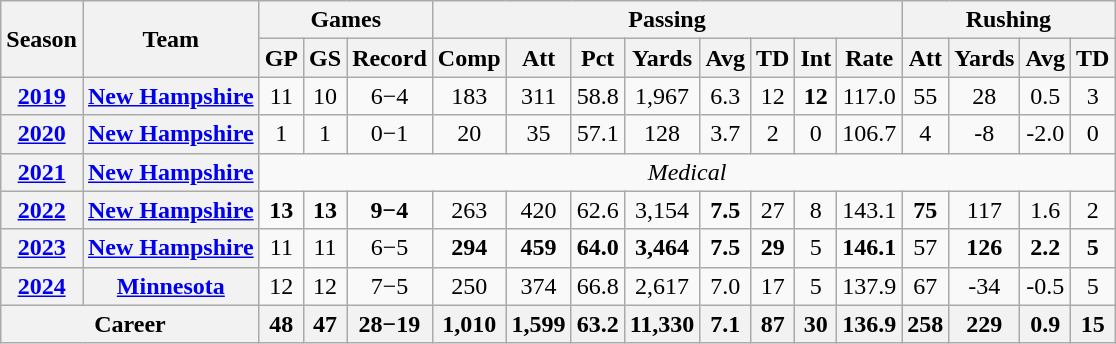<table class="wikitable" style="text-align:center;">
<tr>
<th rowspan="2">Season</th>
<th rowspan="2">Team</th>
<th colspan="3">Games</th>
<th colspan="8">Passing</th>
<th colspan="5">Rushing</th>
</tr>
<tr>
<th>GP</th>
<th>GS</th>
<th>Record</th>
<th>Comp</th>
<th>Att</th>
<th>Pct</th>
<th>Yards</th>
<th>Avg</th>
<th>TD</th>
<th>Int</th>
<th>Rate</th>
<th>Att</th>
<th>Yards</th>
<th>Avg</th>
<th>TD</th>
</tr>
<tr>
<th><a href='#'>2019</a></th>
<th><a href='#'>New Hampshire</a></th>
<td>11</td>
<td>10</td>
<td>6−4</td>
<td>183</td>
<td>311</td>
<td>58.8</td>
<td>1,967</td>
<td>6.3</td>
<td>12</td>
<td><strong>12</strong></td>
<td>117.0</td>
<td>55</td>
<td>28</td>
<td>0.5</td>
<td>3</td>
</tr>
<tr>
<th><a href='#'>2020</a></th>
<th><a href='#'>New Hampshire</a></th>
<td>1</td>
<td>1</td>
<td>0−1</td>
<td>20</td>
<td>35</td>
<td>57.1</td>
<td>128</td>
<td>3.7</td>
<td>2</td>
<td>0</td>
<td>106.7</td>
<td>4</td>
<td>-8</td>
<td>-2.0</td>
<td>0</td>
</tr>
<tr>
<th><a href='#'>2021</a></th>
<th><a href='#'>New Hampshire</a></th>
<td colspan="15"><em>Medical </em></td>
</tr>
<tr>
<th><a href='#'>2022</a></th>
<th><a href='#'>New Hampshire</a></th>
<td><strong>13</strong></td>
<td><strong>13</strong></td>
<td><strong>9−4</strong></td>
<td>263</td>
<td>420</td>
<td>62.6</td>
<td>3,154</td>
<td><strong>7.5</strong></td>
<td>27</td>
<td>8</td>
<td>143.1</td>
<td><strong>75</strong></td>
<td>117</td>
<td>1.6</td>
<td>2</td>
</tr>
<tr>
<th><a href='#'>2023</a></th>
<th><a href='#'>New Hampshire</a></th>
<td>11</td>
<td>11</td>
<td>6−5</td>
<td><strong>294</strong></td>
<td><strong>459</strong></td>
<td><strong>64.0</strong></td>
<td><strong>3,464</strong></td>
<td><strong>7.5</strong></td>
<td><strong>29</strong></td>
<td>5</td>
<td><strong>146.1</strong></td>
<td>57</td>
<td><strong>126</strong></td>
<td><strong>2.2</strong></td>
<td><strong>5</strong></td>
</tr>
<tr>
<th><a href='#'>2024</a></th>
<th><a href='#'>Minnesota</a></th>
<td>12</td>
<td>12</td>
<td>7−5</td>
<td>250</td>
<td>374</td>
<td>66.8</td>
<td>2,617</td>
<td>7.0</td>
<td>17</td>
<td>5</td>
<td>137.9</td>
<td>67</td>
<td>-34</td>
<td>-0.5</td>
<td>5</td>
</tr>
<tr>
<th colspan="2">Career</th>
<th>48</th>
<th>47</th>
<th>28−19</th>
<th>1,010</th>
<th>1,599</th>
<th>63.2</th>
<th>11,330</th>
<th>7.1</th>
<th>87</th>
<th>30</th>
<th>136.9</th>
<th>258</th>
<th>229</th>
<th>0.9</th>
<th>15</th>
</tr>
</table>
